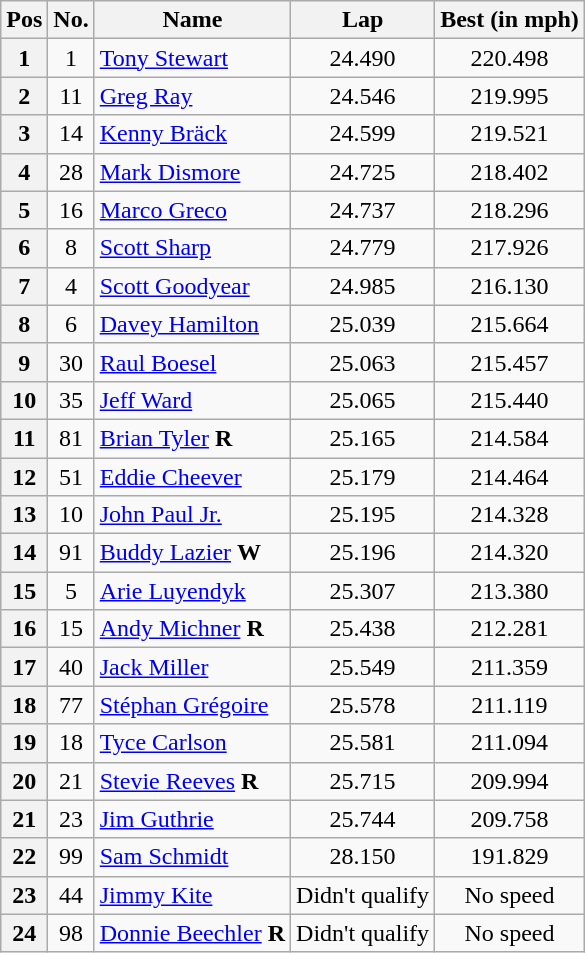<table class="wikitable sortable" "style=fontsize=95%">
<tr>
<th>Pos</th>
<th>No.</th>
<th>Name</th>
<th>Lap</th>
<th>Best (in mph)</th>
</tr>
<tr>
<th scope="row">1</th>
<td align=center>1</td>
<td> <a href='#'>Tony Stewart</a></td>
<td align="center">24.490</td>
<td align="center">220.498</td>
</tr>
<tr>
<th scope="row">2</th>
<td align=center>11</td>
<td> <a href='#'>Greg Ray</a></td>
<td align="center">24.546</td>
<td align="center">219.995</td>
</tr>
<tr>
<th scope="row">3</th>
<td align=center>14</td>
<td> <a href='#'>Kenny Bräck</a></td>
<td align="center">24.599</td>
<td align="center">219.521</td>
</tr>
<tr>
<th scope="row">4</th>
<td align=center>28</td>
<td> <a href='#'>Mark Dismore</a></td>
<td align="center">24.725</td>
<td align="center">218.402</td>
</tr>
<tr>
<th scope="row">5</th>
<td align=center>16</td>
<td> <a href='#'>Marco Greco</a></td>
<td align="center">24.737</td>
<td align="center">218.296</td>
</tr>
<tr>
<th scope="row">6</th>
<td align=center>8</td>
<td> <a href='#'>Scott Sharp</a></td>
<td align="center">24.779</td>
<td align="center">217.926</td>
</tr>
<tr>
<th scope="row">7</th>
<td align=center>4</td>
<td> <a href='#'>Scott Goodyear</a></td>
<td align="center">24.985</td>
<td align="center">216.130</td>
</tr>
<tr>
<th scope="row">8</th>
<td align=center>6</td>
<td> <a href='#'>Davey Hamilton</a></td>
<td align="center">25.039</td>
<td align="center">215.664</td>
</tr>
<tr>
<th scope="row">9</th>
<td align=center>30</td>
<td> <a href='#'>Raul Boesel</a></td>
<td align="center">25.063</td>
<td align="center">215.457</td>
</tr>
<tr>
<th scope="row">10</th>
<td align=center>35</td>
<td> <a href='#'>Jeff Ward</a></td>
<td align="center">25.065</td>
<td align="center">215.440</td>
</tr>
<tr>
<th scope="row">11</th>
<td align=center>81</td>
<td> <a href='#'>Brian Tyler</a> <strong><span>R</span></strong></td>
<td align="center">25.165</td>
<td align="center">214.584</td>
</tr>
<tr>
<th scope="row">12</th>
<td align=center>51</td>
<td> <a href='#'>Eddie Cheever</a></td>
<td align="center">25.179</td>
<td align="center">214.464</td>
</tr>
<tr>
<th scope="row">13</th>
<td align=center>10</td>
<td> <a href='#'>John Paul Jr.</a></td>
<td align="center">25.195</td>
<td align="center">214.328</td>
</tr>
<tr>
<th scope="row">14</th>
<td align=center>91</td>
<td> <a href='#'>Buddy Lazier</a> <strong><span>W</span></strong></td>
<td align="center">25.196</td>
<td align="center">214.320</td>
</tr>
<tr>
<th scope="row">15</th>
<td align=center>5</td>
<td> <a href='#'>Arie Luyendyk</a></td>
<td align="center">25.307</td>
<td align="center">213.380</td>
</tr>
<tr>
<th scope="row">16</th>
<td align=center>15</td>
<td> <a href='#'>Andy Michner</a> <strong><span>R</span></strong></td>
<td align="center">25.438</td>
<td align="center">212.281</td>
</tr>
<tr>
<th scope="row">17</th>
<td align=center>40</td>
<td> <a href='#'>Jack Miller</a></td>
<td align="center">25.549</td>
<td align="center">211.359</td>
</tr>
<tr>
<th scope="row">18</th>
<td align=center>77</td>
<td> <a href='#'>Stéphan Grégoire</a></td>
<td align="center">25.578</td>
<td align="center">211.119</td>
</tr>
<tr>
<th scope="row">19</th>
<td align=center>18</td>
<td> <a href='#'>Tyce Carlson</a></td>
<td align="center">25.581</td>
<td align="center">211.094</td>
</tr>
<tr>
<th scope="row">20</th>
<td align=center>21</td>
<td> <a href='#'>Stevie Reeves</a> <strong><span>R</span></strong></td>
<td align="center">25.715</td>
<td align="center">209.994</td>
</tr>
<tr>
<th scope="row">21</th>
<td align=center>23</td>
<td> <a href='#'>Jim Guthrie</a></td>
<td align="center">25.744</td>
<td align="center">209.758</td>
</tr>
<tr>
<th scope="row">22</th>
<td align=center>99</td>
<td> <a href='#'>Sam Schmidt</a></td>
<td align="center">28.150</td>
<td align="center">191.829</td>
</tr>
<tr>
<th scope="row">23</th>
<td align=center>44</td>
<td> <a href='#'>Jimmy Kite</a></td>
<td align="center">Didn't qualify</td>
<td align="center">No speed</td>
</tr>
<tr>
<th scope="row">24</th>
<td align=center>98</td>
<td> <a href='#'>Donnie Beechler</a> <strong><span>R</span></strong></td>
<td align="center">Didn't qualify</td>
<td align="center">No speed</td>
</tr>
</table>
